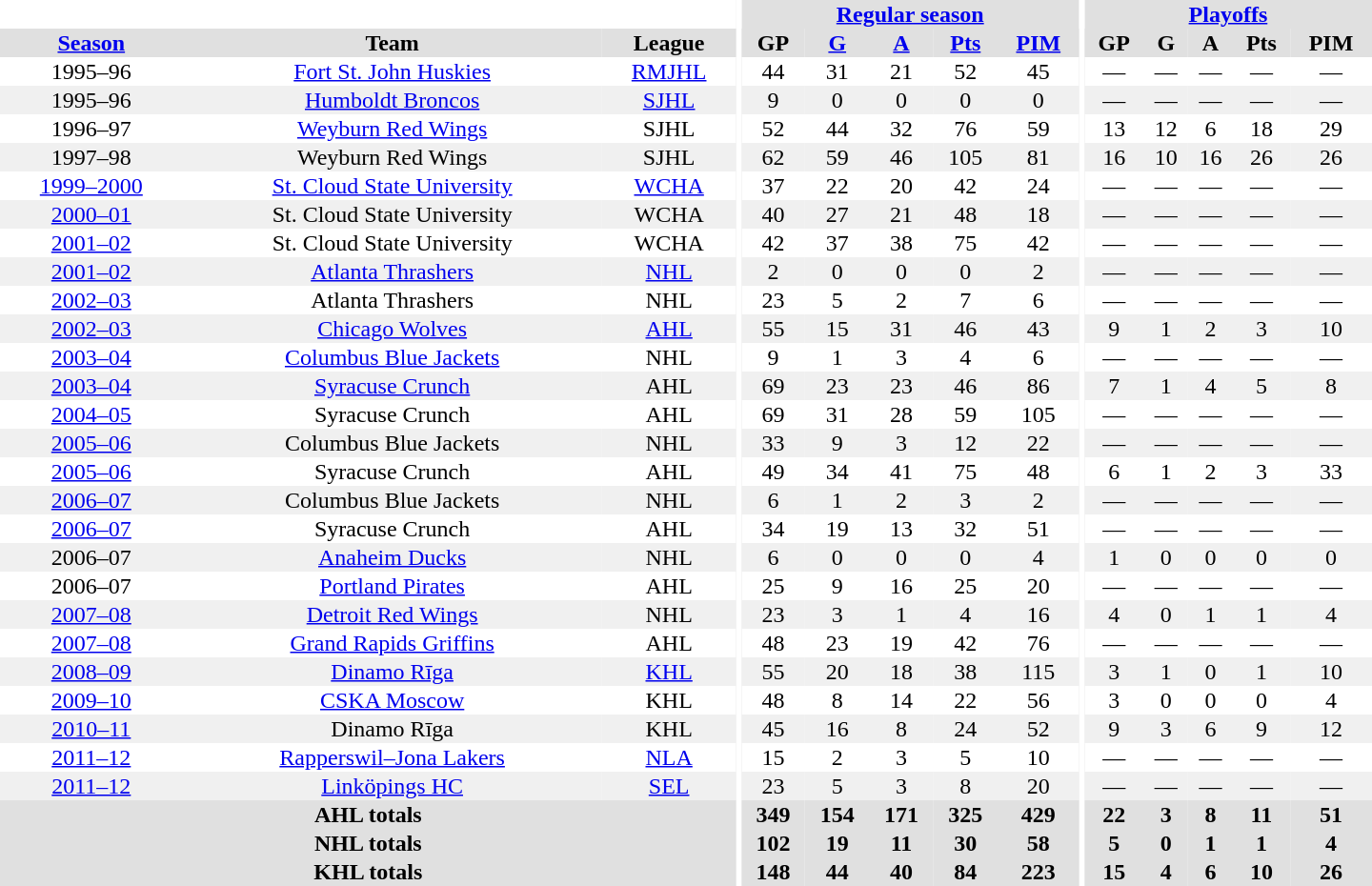<table border="0" cellpadding="1" cellspacing="0" style="text-align:center; width:60em">
<tr bgcolor="#e0e0e0">
<th colspan="3" bgcolor="#ffffff"></th>
<th rowspan="99" bgcolor="#ffffff"></th>
<th colspan="5"><a href='#'>Regular season</a></th>
<th rowspan="99" bgcolor="#ffffff"></th>
<th colspan="5"><a href='#'>Playoffs</a></th>
</tr>
<tr bgcolor="#e0e0e0">
<th><a href='#'>Season</a></th>
<th>Team</th>
<th>League</th>
<th>GP</th>
<th><a href='#'>G</a></th>
<th><a href='#'>A</a></th>
<th><a href='#'>Pts</a></th>
<th><a href='#'>PIM</a></th>
<th>GP</th>
<th>G</th>
<th>A</th>
<th>Pts</th>
<th>PIM</th>
</tr>
<tr>
<td>1995–96</td>
<td><a href='#'>Fort St. John Huskies</a></td>
<td><a href='#'>RMJHL</a></td>
<td>44</td>
<td>31</td>
<td>21</td>
<td>52</td>
<td>45</td>
<td>—</td>
<td>—</td>
<td>—</td>
<td>—</td>
<td>—</td>
</tr>
<tr bgcolor="#f0f0f0">
<td>1995–96</td>
<td><a href='#'>Humboldt Broncos</a></td>
<td><a href='#'>SJHL</a></td>
<td>9</td>
<td>0</td>
<td>0</td>
<td>0</td>
<td>0</td>
<td>—</td>
<td>—</td>
<td>—</td>
<td>—</td>
<td>—</td>
</tr>
<tr>
<td>1996–97</td>
<td><a href='#'>Weyburn Red Wings</a></td>
<td>SJHL</td>
<td>52</td>
<td>44</td>
<td>32</td>
<td>76</td>
<td>59</td>
<td>13</td>
<td>12</td>
<td>6</td>
<td>18</td>
<td>29</td>
</tr>
<tr bgcolor="#f0f0f0">
<td>1997–98</td>
<td>Weyburn Red Wings</td>
<td>SJHL</td>
<td>62</td>
<td>59</td>
<td>46</td>
<td>105</td>
<td>81</td>
<td>16</td>
<td>10</td>
<td>16</td>
<td>26</td>
<td>26</td>
</tr>
<tr>
<td><a href='#'>1999–2000</a></td>
<td><a href='#'>St. Cloud State University</a></td>
<td><a href='#'>WCHA</a></td>
<td>37</td>
<td>22</td>
<td>20</td>
<td>42</td>
<td>24</td>
<td>—</td>
<td>—</td>
<td>—</td>
<td>—</td>
<td>—</td>
</tr>
<tr bgcolor="#f0f0f0">
<td><a href='#'>2000–01</a></td>
<td>St. Cloud State University</td>
<td>WCHA</td>
<td>40</td>
<td>27</td>
<td>21</td>
<td>48</td>
<td>18</td>
<td>—</td>
<td>—</td>
<td>—</td>
<td>—</td>
<td>—</td>
</tr>
<tr>
<td><a href='#'>2001–02</a></td>
<td>St. Cloud State University</td>
<td>WCHA</td>
<td>42</td>
<td>37</td>
<td>38</td>
<td>75</td>
<td>42</td>
<td>—</td>
<td>—</td>
<td>—</td>
<td>—</td>
<td>—</td>
</tr>
<tr bgcolor="#f0f0f0">
<td><a href='#'>2001–02</a></td>
<td><a href='#'>Atlanta Thrashers</a></td>
<td><a href='#'>NHL</a></td>
<td>2</td>
<td>0</td>
<td>0</td>
<td>0</td>
<td>2</td>
<td>—</td>
<td>—</td>
<td>—</td>
<td>—</td>
<td>—</td>
</tr>
<tr>
<td><a href='#'>2002–03</a></td>
<td>Atlanta Thrashers</td>
<td>NHL</td>
<td>23</td>
<td>5</td>
<td>2</td>
<td>7</td>
<td>6</td>
<td>—</td>
<td>—</td>
<td>—</td>
<td>—</td>
<td>—</td>
</tr>
<tr bgcolor="#f0f0f0">
<td><a href='#'>2002–03</a></td>
<td><a href='#'>Chicago Wolves</a></td>
<td><a href='#'>AHL</a></td>
<td>55</td>
<td>15</td>
<td>31</td>
<td>46</td>
<td>43</td>
<td>9</td>
<td>1</td>
<td>2</td>
<td>3</td>
<td>10</td>
</tr>
<tr>
<td><a href='#'>2003–04</a></td>
<td><a href='#'>Columbus Blue Jackets</a></td>
<td>NHL</td>
<td>9</td>
<td>1</td>
<td>3</td>
<td>4</td>
<td>6</td>
<td>—</td>
<td>—</td>
<td>—</td>
<td>—</td>
<td>—</td>
</tr>
<tr bgcolor="#f0f0f0">
<td><a href='#'>2003–04</a></td>
<td><a href='#'>Syracuse Crunch</a></td>
<td>AHL</td>
<td>69</td>
<td>23</td>
<td>23</td>
<td>46</td>
<td>86</td>
<td>7</td>
<td>1</td>
<td>4</td>
<td>5</td>
<td>8</td>
</tr>
<tr>
<td><a href='#'>2004–05</a></td>
<td>Syracuse Crunch</td>
<td>AHL</td>
<td>69</td>
<td>31</td>
<td>28</td>
<td>59</td>
<td>105</td>
<td>—</td>
<td>—</td>
<td>—</td>
<td>—</td>
<td>—</td>
</tr>
<tr bgcolor="#f0f0f0">
<td><a href='#'>2005–06</a></td>
<td>Columbus Blue Jackets</td>
<td>NHL</td>
<td>33</td>
<td>9</td>
<td>3</td>
<td>12</td>
<td>22</td>
<td>—</td>
<td>—</td>
<td>—</td>
<td>—</td>
<td>—</td>
</tr>
<tr>
<td><a href='#'>2005–06</a></td>
<td>Syracuse Crunch</td>
<td>AHL</td>
<td>49</td>
<td>34</td>
<td>41</td>
<td>75</td>
<td>48</td>
<td>6</td>
<td>1</td>
<td>2</td>
<td>3</td>
<td>33</td>
</tr>
<tr bgcolor="#f0f0f0">
<td><a href='#'>2006–07</a></td>
<td>Columbus Blue Jackets</td>
<td>NHL</td>
<td>6</td>
<td>1</td>
<td>2</td>
<td>3</td>
<td>2</td>
<td>—</td>
<td>—</td>
<td>—</td>
<td>—</td>
<td>—</td>
</tr>
<tr>
<td><a href='#'>2006–07</a></td>
<td>Syracuse Crunch</td>
<td>AHL</td>
<td>34</td>
<td>19</td>
<td>13</td>
<td>32</td>
<td>51</td>
<td>—</td>
<td>—</td>
<td>—</td>
<td>—</td>
<td>—</td>
</tr>
<tr bgcolor="#f0f0f0">
<td>2006–07</td>
<td><a href='#'>Anaheim Ducks</a></td>
<td>NHL</td>
<td>6</td>
<td>0</td>
<td>0</td>
<td>0</td>
<td>4</td>
<td>1</td>
<td>0</td>
<td>0</td>
<td>0</td>
<td>0</td>
</tr>
<tr>
<td>2006–07</td>
<td><a href='#'>Portland Pirates</a></td>
<td>AHL</td>
<td>25</td>
<td>9</td>
<td>16</td>
<td>25</td>
<td>20</td>
<td>—</td>
<td>—</td>
<td>—</td>
<td>—</td>
<td>—</td>
</tr>
<tr bgcolor="#f0f0f0">
<td><a href='#'>2007–08</a></td>
<td><a href='#'>Detroit Red Wings</a></td>
<td>NHL</td>
<td>23</td>
<td>3</td>
<td>1</td>
<td>4</td>
<td>16</td>
<td>4</td>
<td>0</td>
<td>1</td>
<td>1</td>
<td>4</td>
</tr>
<tr>
<td><a href='#'>2007–08</a></td>
<td><a href='#'>Grand Rapids Griffins</a></td>
<td>AHL</td>
<td>48</td>
<td>23</td>
<td>19</td>
<td>42</td>
<td>76</td>
<td>—</td>
<td>—</td>
<td>—</td>
<td>—</td>
<td>—</td>
</tr>
<tr bgcolor="#f0f0f0">
<td><a href='#'>2008–09</a></td>
<td><a href='#'>Dinamo Rīga</a></td>
<td><a href='#'>KHL</a></td>
<td>55</td>
<td>20</td>
<td>18</td>
<td>38</td>
<td>115</td>
<td>3</td>
<td>1</td>
<td>0</td>
<td>1</td>
<td>10</td>
</tr>
<tr>
<td><a href='#'>2009–10</a></td>
<td><a href='#'>CSKA Moscow</a></td>
<td>KHL</td>
<td>48</td>
<td>8</td>
<td>14</td>
<td>22</td>
<td>56</td>
<td>3</td>
<td>0</td>
<td>0</td>
<td>0</td>
<td>4</td>
</tr>
<tr bgcolor="#f0f0f0">
<td><a href='#'>2010–11</a></td>
<td>Dinamo Rīga</td>
<td>KHL</td>
<td>45</td>
<td>16</td>
<td>8</td>
<td>24</td>
<td>52</td>
<td>9</td>
<td>3</td>
<td>6</td>
<td>9</td>
<td>12</td>
</tr>
<tr>
<td><a href='#'>2011–12</a></td>
<td><a href='#'>Rapperswil–Jona Lakers</a></td>
<td><a href='#'>NLA</a></td>
<td>15</td>
<td>2</td>
<td>3</td>
<td>5</td>
<td>10</td>
<td>—</td>
<td>—</td>
<td>—</td>
<td>—</td>
<td>—</td>
</tr>
<tr bgcolor="#f0f0f0">
<td><a href='#'>2011–12</a></td>
<td><a href='#'>Linköpings HC</a></td>
<td><a href='#'>SEL</a></td>
<td>23</td>
<td>5</td>
<td>3</td>
<td>8</td>
<td>20</td>
<td>—</td>
<td>—</td>
<td>—</td>
<td>—</td>
<td>—</td>
</tr>
<tr bgcolor="#e0e0e0">
<th colspan="3">AHL totals</th>
<th>349</th>
<th>154</th>
<th>171</th>
<th>325</th>
<th>429</th>
<th>22</th>
<th>3</th>
<th>8</th>
<th>11</th>
<th>51</th>
</tr>
<tr bgcolor="#e0e0e0">
<th colspan="3">NHL totals</th>
<th>102</th>
<th>19</th>
<th>11</th>
<th>30</th>
<th>58</th>
<th>5</th>
<th>0</th>
<th>1</th>
<th>1</th>
<th>4</th>
</tr>
<tr bgcolor="#e0e0e0">
<th colspan="3">KHL totals</th>
<th>148</th>
<th>44</th>
<th>40</th>
<th>84</th>
<th>223</th>
<th>15</th>
<th>4</th>
<th>6</th>
<th>10</th>
<th>26</th>
</tr>
</table>
